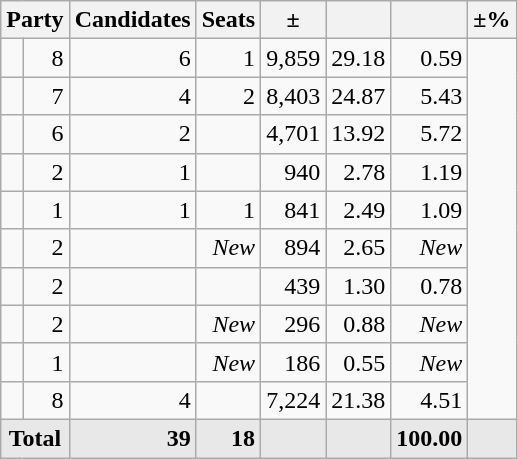<table class=wikitable>
<tr>
<th colspan=2 align=center>Party</th>
<th>Candidates</th>
<th>Seats</th>
<th>±</th>
<th></th>
<th></th>
<th>±%</th>
</tr>
<tr>
<td></td>
<td align=right>8</td>
<td align=right>6</td>
<td align=right>1</td>
<td align=right>9,859</td>
<td align=right>29.18</td>
<td align=right>0.59</td>
</tr>
<tr>
<td></td>
<td align=right>7</td>
<td align=right>4</td>
<td align=right>2</td>
<td align=right>8,403</td>
<td align=right>24.87</td>
<td align=right>5.43</td>
</tr>
<tr>
<td></td>
<td align=right>6</td>
<td align=right>2</td>
<td align=right></td>
<td align=right>4,701</td>
<td align=right>13.92</td>
<td align=right>5.72</td>
</tr>
<tr>
<td></td>
<td align=right>2</td>
<td align=right>1</td>
<td align=right></td>
<td align=right>940</td>
<td align=right>2.78</td>
<td align=right>1.19</td>
</tr>
<tr>
<td></td>
<td align=right>1</td>
<td align=right>1</td>
<td align=right>1</td>
<td align=right>841</td>
<td align=right>2.49</td>
<td align=right>1.09</td>
</tr>
<tr>
<td></td>
<td align=right>2</td>
<td align=right></td>
<td align=right><em>New</em></td>
<td align=right>894</td>
<td align=right>2.65</td>
<td align=right><em>New</em></td>
</tr>
<tr>
<td></td>
<td align=right>2</td>
<td align=right></td>
<td align=right></td>
<td align=right>439</td>
<td align=right>1.30</td>
<td align=right>0.78</td>
</tr>
<tr>
<td></td>
<td align=right>2</td>
<td align=right></td>
<td align=right><em>New</em></td>
<td align=right>296</td>
<td align=right>0.88</td>
<td align=right><em>New</em></td>
</tr>
<tr>
<td></td>
<td align=right>1</td>
<td align=right></td>
<td align=right><em>New</em></td>
<td align=right>186</td>
<td align=right>0.55</td>
<td align=right><em>New</em></td>
</tr>
<tr>
<td></td>
<td align=right>8</td>
<td align=right>4</td>
<td align=right></td>
<td align=right>7,224</td>
<td align=right>21.38</td>
<td align=right>4.51</td>
</tr>
<tr style="font-weight:bold; background:rgb(232,232,232);">
<td colspan=2 align=center>Total</td>
<td align=right>39</td>
<td align=right>18</td>
<td align=center></td>
<td align=right></td>
<td align=center>100.00</td>
<td align=center></td>
</tr>
</table>
